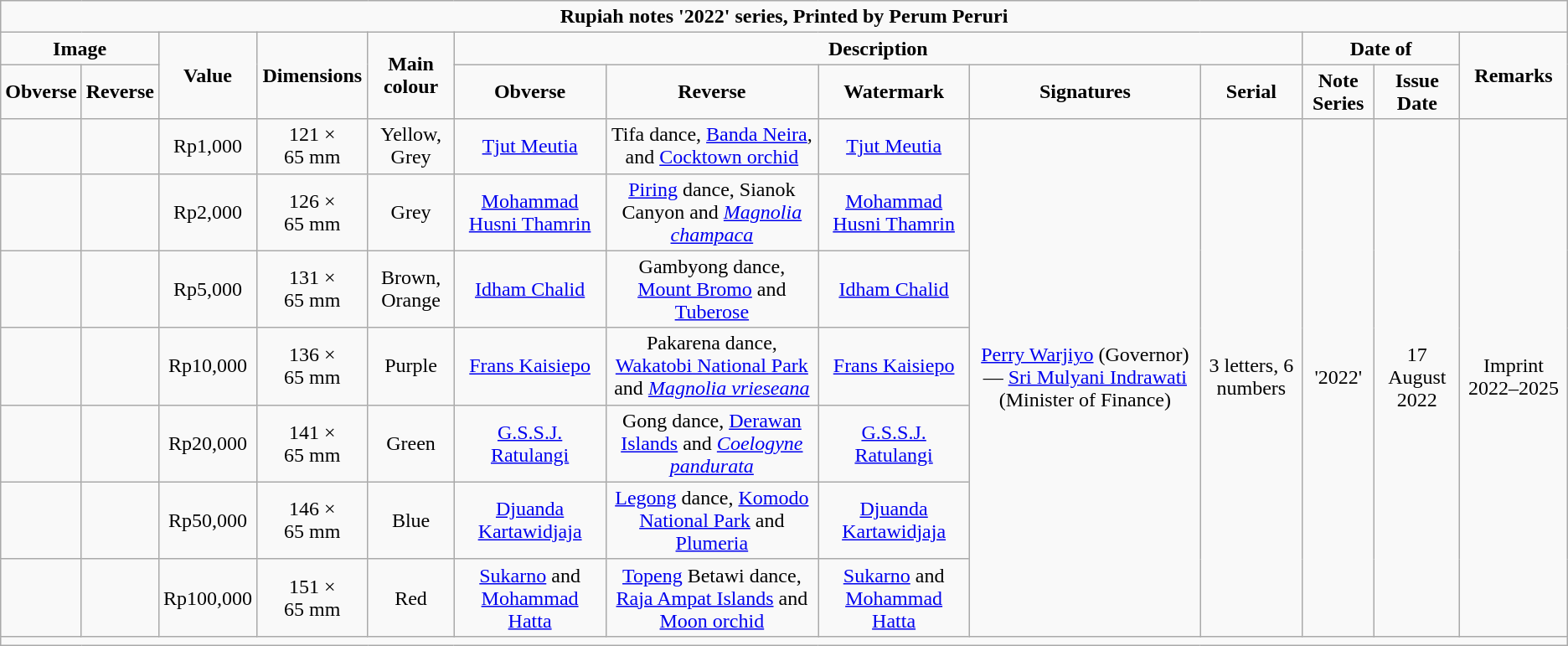<table class="wikitable style="margin:auto;">
<tr style="text-align:center; font-weight:bold;">
<td colspan="13">Rupiah notes '2022' series, Printed by Perum Peruri</td>
</tr>
<tr style="text-align:center; font-weight:bold;">
<td colspan="2">Image</td>
<td rowspan="2">Value</td>
<td rowspan="2">Dimensions</td>
<td rowspan="2">Main colour</td>
<td colspan="5">Description</td>
<td colspan="2">Date of</td>
<td rowspan="2">Remarks</td>
</tr>
<tr style="font-weight:bold; text-align:center;">
<td>Obverse</td>
<td>Reverse</td>
<td>Obverse</td>
<td>Reverse</td>
<td>Watermark</td>
<td>Signatures</td>
<td>Serial</td>
<td>Note Series</td>
<td>Issue Date</td>
</tr>
<tr>
<td style="text-align:center;"></td>
<td style="text-align:center;"></td>
<td style="text-align:center;">Rp1,000</td>
<td style="text-align:center;">121 × 65 mm</td>
<td style="text-align:center;">Yellow, Grey</td>
<td style="text-align:center;"><a href='#'>Tjut Meutia</a></td>
<td style="text-align:center;">Tifa dance, <a href='#'>Banda Neira</a>, and <a href='#'>Cocktown orchid</a></td>
<td style="text-align:center;"><a href='#'>Tjut Meutia</a></td>
<td rowspan="7" style="text-align:center;"><a href='#'>Perry Warjiyo</a> (Governor) — <a href='#'>Sri Mulyani Indrawati</a> (Minister of Finance)</td>
<td rowspan="7" style="text-align:center;">3 letters, 6 numbers</td>
<td rowspan="7" style="text-align:center;">'2022'</td>
<td rowspan="7" style="text-align:center;">17 August 2022</td>
<td rowspan="7" style="text-align:center;">Imprint 2022–2025</td>
</tr>
<tr>
<td style="text-align:center;"></td>
<td style="text-align:center;"></td>
<td style="text-align:center;">Rp2,000</td>
<td style="text-align:center;">126 × 65 mm</td>
<td style="text-align:center;">Grey</td>
<td style="text-align:center;"><a href='#'>Mohammad Husni Thamrin</a></td>
<td style="text-align:center;"><a href='#'>Piring</a> dance, Sianok Canyon and <em><a href='#'>Magnolia champaca</a></em></td>
<td style="text-align:center;"><a href='#'>Mohammad Husni Thamrin</a></td>
</tr>
<tr>
<td style="text-align:center;"></td>
<td style="text-align:center;"></td>
<td style="text-align:center;">Rp5,000</td>
<td style="text-align:center;">131 × 65 mm</td>
<td style="text-align:center;">Brown, Orange</td>
<td style="text-align:center;"><a href='#'>Idham Chalid</a></td>
<td style="text-align:center;">Gambyong dance, <a href='#'>Mount Bromo</a> and <a href='#'>Tuberose</a></td>
<td style="text-align:center;"><a href='#'>Idham Chalid</a></td>
</tr>
<tr>
<td style="text-align:center;"></td>
<td style="text-align:center;"></td>
<td style="text-align:center;">Rp10,000</td>
<td style="text-align:center;">136 × 65 mm</td>
<td style="text-align:center;">Purple</td>
<td style="text-align:center;"><a href='#'>Frans Kaisiepo</a></td>
<td style="text-align:center;">Pakarena dance, <a href='#'>Wakatobi National Park</a> and <em><a href='#'>Magnolia vrieseana</a></em></td>
<td style="text-align:center;"><a href='#'>Frans Kaisiepo</a></td>
</tr>
<tr>
<td style="text-align:center;"></td>
<td style="text-align:center;"></td>
<td style="text-align:center;">Rp20,000</td>
<td style="text-align:center;">141 × 65 mm</td>
<td style="text-align:center;">Green</td>
<td style="text-align:center;"><a href='#'>G.S.S.J. Ratulangi</a></td>
<td style="text-align:center;">Gong dance, <a href='#'>Derawan Islands</a> and <em><a href='#'>Coelogyne pandurata</a></em></td>
<td style="text-align:center;"><a href='#'>G.S.S.J. Ratulangi</a></td>
</tr>
<tr>
<td style="text-align:center;"></td>
<td style="text-align:center;"></td>
<td style="text-align:center;">Rp50,000</td>
<td style="text-align:center;">146 × 65 mm</td>
<td style="text-align:center;">Blue</td>
<td style="text-align:center;"><a href='#'>Djuanda Kartawidjaja</a></td>
<td style="text-align:center;"><a href='#'>Legong</a> dance, <a href='#'>Komodo National Park</a> and <a href='#'>Plumeria</a></td>
<td style="text-align:center;"><a href='#'>Djuanda Kartawidjaja</a></td>
</tr>
<tr>
<td style="text-align:center;"></td>
<td style="text-align:center;"></td>
<td style="text-align:center;">Rp100,000</td>
<td style="text-align:center;">151 × 65 mm</td>
<td style="text-align:center;">Red</td>
<td style="text-align:center;"><a href='#'>Sukarno</a> and <a href='#'>Mohammad Hatta</a></td>
<td style="text-align:center;"><a href='#'>Topeng</a> Betawi dance, <a href='#'>Raja Ampat Islands</a> and <a href='#'>Moon orchid</a></td>
<td style="text-align:center;"><a href='#'>Sukarno</a> and <a href='#'>Mohammad Hatta</a></td>
</tr>
<tr style="text-align:center; vertical-align:bottom;">
<td colspan="13"></td>
</tr>
</table>
